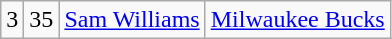<table class="wikitable">
<tr style="text-align:center;" bgcolor="">
<td>3</td>
<td>35</td>
<td><a href='#'>Sam Williams</a></td>
<td><a href='#'>Milwaukee Bucks</a></td>
</tr>
</table>
